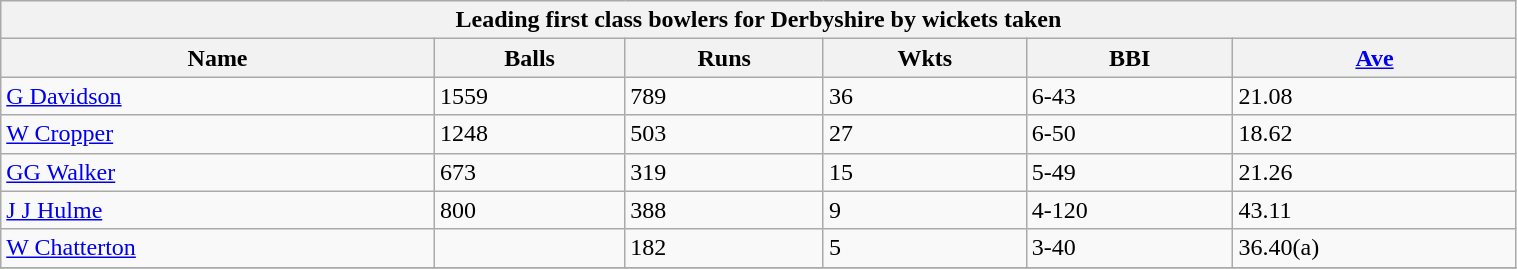<table class="wikitable" width="80%">
<tr bgcolor="#efefef">
<th colspan=6>Leading first class bowlers for Derbyshire by  wickets taken</th>
</tr>
<tr bgcolor="#efefef">
<th>Name</th>
<th>Balls</th>
<th>Runs</th>
<th>Wkts</th>
<th>BBI</th>
<th><a href='#'>Ave</a></th>
</tr>
<tr>
<td><a href='#'>G Davidson</a></td>
<td>1559</td>
<td>789</td>
<td>36</td>
<td>6-43</td>
<td>21.08</td>
</tr>
<tr>
<td><a href='#'>W Cropper</a></td>
<td>1248</td>
<td>503</td>
<td>27</td>
<td>6-50</td>
<td>18.62</td>
</tr>
<tr>
<td><a href='#'>GG Walker</a></td>
<td>673</td>
<td>319</td>
<td>15</td>
<td>5-49</td>
<td>21.26</td>
</tr>
<tr>
<td><a href='#'>J J Hulme</a></td>
<td>800</td>
<td>388</td>
<td>9</td>
<td>4-120</td>
<td>43.11</td>
</tr>
<tr>
<td><a href='#'>W Chatterton</a></td>
<td></td>
<td>182</td>
<td>5</td>
<td>3-40</td>
<td>36.40(a)</td>
</tr>
<tr>
</tr>
</table>
